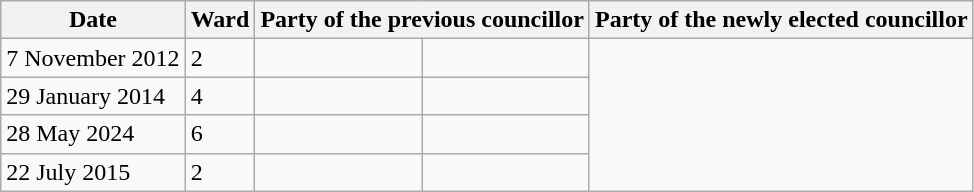<table class="wikitable">
<tr>
<th>Date</th>
<th>Ward</th>
<th colspan=2>Party of the previous councillor</th>
<th colspan=2>Party of the newly elected councillor</th>
</tr>
<tr>
<td>7 November 2012</td>
<td>2</td>
<td></td>
<td></td>
</tr>
<tr>
<td>29 January 2014</td>
<td>4</td>
<td></td>
<td></td>
</tr>
<tr>
<td>28 May 2024</td>
<td>6</td>
<td></td>
<td></td>
</tr>
<tr>
<td>22 July 2015</td>
<td>2</td>
<td></td>
<td></td>
</tr>
</table>
